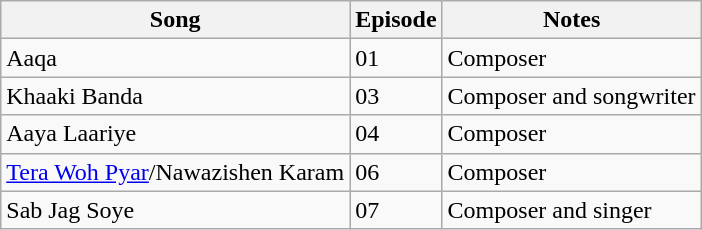<table class="wikitable">
<tr>
<th>Song</th>
<th>Episode</th>
<th>Notes</th>
</tr>
<tr>
<td>Aaqa</td>
<td>01</td>
<td>Composer</td>
</tr>
<tr>
<td>Khaaki Banda</td>
<td>03</td>
<td>Composer and songwriter</td>
</tr>
<tr>
<td>Aaya Laariye</td>
<td>04</td>
<td>Composer</td>
</tr>
<tr>
<td><a href='#'>Tera Woh Pyar</a>/Nawazishen Karam</td>
<td>06</td>
<td>Composer</td>
</tr>
<tr>
<td>Sab Jag Soye</td>
<td>07</td>
<td>Composer and singer</td>
</tr>
</table>
